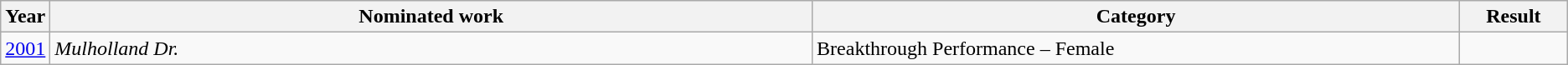<table class=wikitable>
<tr>
<th scope="col" style="width:1em;">Year</th>
<th scope="col" style="width:39em;">Nominated work</th>
<th scope="col" style="width:33em;">Category</th>
<th scope="col" style="width:5em;">Result</th>
</tr>
<tr>
<td><a href='#'>2001</a></td>
<td><em>Mulholland Dr.</em></td>
<td>Breakthrough Performance – Female</td>
<td></td>
</tr>
</table>
